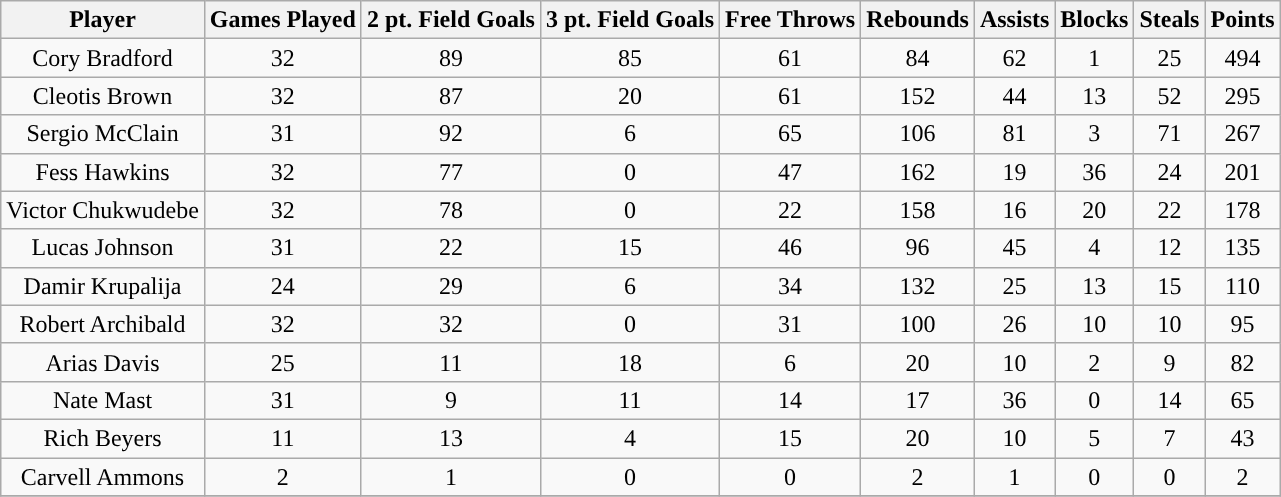<table class="wikitable sortable" style="text-align:center">
<tr>
<th>Player</th>
<th>Games Played</th>
<th>2 pt. Field Goals</th>
<th>3 pt. Field Goals</th>
<th>Free Throws</th>
<th>Rebounds</th>
<th>Assists</th>
<th>Blocks</th>
<th>Steals</th>
<th>Points</th>
</tr>
<tr align="center" bgcolor="">
<td>Cory Bradford</td>
<td>32</td>
<td>89</td>
<td>85</td>
<td>61</td>
<td>84</td>
<td>62</td>
<td>1</td>
<td>25</td>
<td>494</td>
</tr>
<tr align="center" bgcolor="">
<td>Cleotis Brown</td>
<td>32</td>
<td>87</td>
<td>20</td>
<td>61</td>
<td>152</td>
<td>44</td>
<td>13</td>
<td>52</td>
<td>295</td>
</tr>
<tr align="center" bgcolor="">
<td>Sergio McClain</td>
<td>31</td>
<td>92</td>
<td>6</td>
<td>65</td>
<td>106</td>
<td>81</td>
<td>3</td>
<td>71</td>
<td>267</td>
</tr>
<tr align="center" bgcolor="">
<td>Fess Hawkins</td>
<td>32</td>
<td>77</td>
<td>0</td>
<td>47</td>
<td>162</td>
<td>19</td>
<td>36</td>
<td>24</td>
<td>201</td>
</tr>
<tr align="center" bgcolor="">
<td>Victor Chukwudebe</td>
<td>32</td>
<td>78</td>
<td>0</td>
<td>22</td>
<td>158</td>
<td>16</td>
<td>20</td>
<td>22</td>
<td>178</td>
</tr>
<tr align="center" bgcolor="">
<td>Lucas Johnson</td>
<td>31</td>
<td>22</td>
<td>15</td>
<td>46</td>
<td>96</td>
<td>45</td>
<td>4</td>
<td>12</td>
<td>135</td>
</tr>
<tr align="center" bgcolor="">
<td>Damir Krupalija</td>
<td>24</td>
<td>29</td>
<td>6</td>
<td>34</td>
<td>132</td>
<td>25</td>
<td>13</td>
<td>15</td>
<td>110</td>
</tr>
<tr align="center" bgcolor="">
<td>Robert Archibald</td>
<td>32</td>
<td>32</td>
<td>0</td>
<td>31</td>
<td>100</td>
<td>26</td>
<td>10</td>
<td>10</td>
<td>95</td>
</tr>
<tr align="center" bgcolor="">
<td>Arias Davis</td>
<td>25</td>
<td>11</td>
<td>18</td>
<td>6</td>
<td>20</td>
<td>10</td>
<td>2</td>
<td>9</td>
<td>82</td>
</tr>
<tr align="center" bgcolor="">
<td>Nate Mast</td>
<td>31</td>
<td>9</td>
<td>11</td>
<td>14</td>
<td>17</td>
<td>36</td>
<td>0</td>
<td>14</td>
<td>65</td>
</tr>
<tr align="center" bgcolor="">
<td>Rich Beyers</td>
<td>11</td>
<td>13</td>
<td>4</td>
<td>15</td>
<td>20</td>
<td>10</td>
<td>5</td>
<td>7</td>
<td>43</td>
</tr>
<tr align="center" bgcolor="">
<td>Carvell Ammons</td>
<td>2</td>
<td>1</td>
<td>0</td>
<td>0</td>
<td>2</td>
<td>1</td>
<td>0</td>
<td>0</td>
<td>2</td>
</tr>
<tr align="center" bgcolor="">
</tr>
</table>
